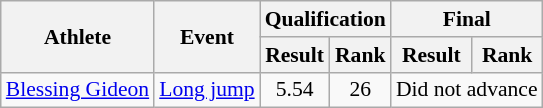<table class="wikitable" style="font-size:90%; text-align:center">
<tr>
<th rowspan="2">Athlete</th>
<th rowspan="2">Event</th>
<th colspan="2">Qualification</th>
<th colspan="2">Final</th>
</tr>
<tr>
<th>Result</th>
<th>Rank</th>
<th>Result</th>
<th>Rank</th>
</tr>
<tr>
<td align="left"><a href='#'>Blessing Gideon</a></td>
<td align="left"><a href='#'>Long jump</a></td>
<td>5.54 </td>
<td>26</td>
<td colspan="2">Did not advance</td>
</tr>
</table>
